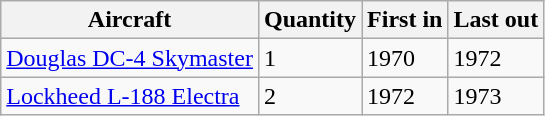<table class=wikitable>
<tr>
<th>Aircraft</th>
<th>Quantity</th>
<th>First in</th>
<th>Last out</th>
</tr>
<tr>
<td><a href='#'>Douglas DC-4 Skymaster</a></td>
<td>1</td>
<td>1970</td>
<td>1972</td>
</tr>
<tr>
<td><a href='#'>Lockheed L-188 Electra</a></td>
<td>2</td>
<td>1972</td>
<td>1973</td>
</tr>
</table>
